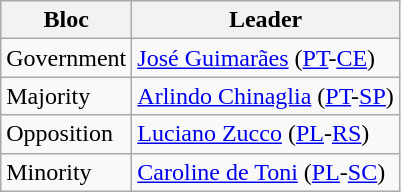<table class="wikitable">
<tr>
<th>Bloc</th>
<th>Leader</th>
</tr>
<tr>
<td>Government</td>
<td><a href='#'>José Guimarães</a> (<a href='#'>PT</a>-<a href='#'>CE</a>)</td>
</tr>
<tr>
<td>Majority</td>
<td><a href='#'>Arlindo Chinaglia</a> (<a href='#'>PT</a>-<a href='#'>SP</a>)</td>
</tr>
<tr>
<td>Opposition</td>
<td><a href='#'>Luciano Zucco</a> (<a href='#'>PL</a>-<a href='#'>RS</a>)</td>
</tr>
<tr>
<td>Minority</td>
<td><a href='#'>Caroline de Toni</a> (<a href='#'>PL</a>-<a href='#'>SC</a>)</td>
</tr>
</table>
